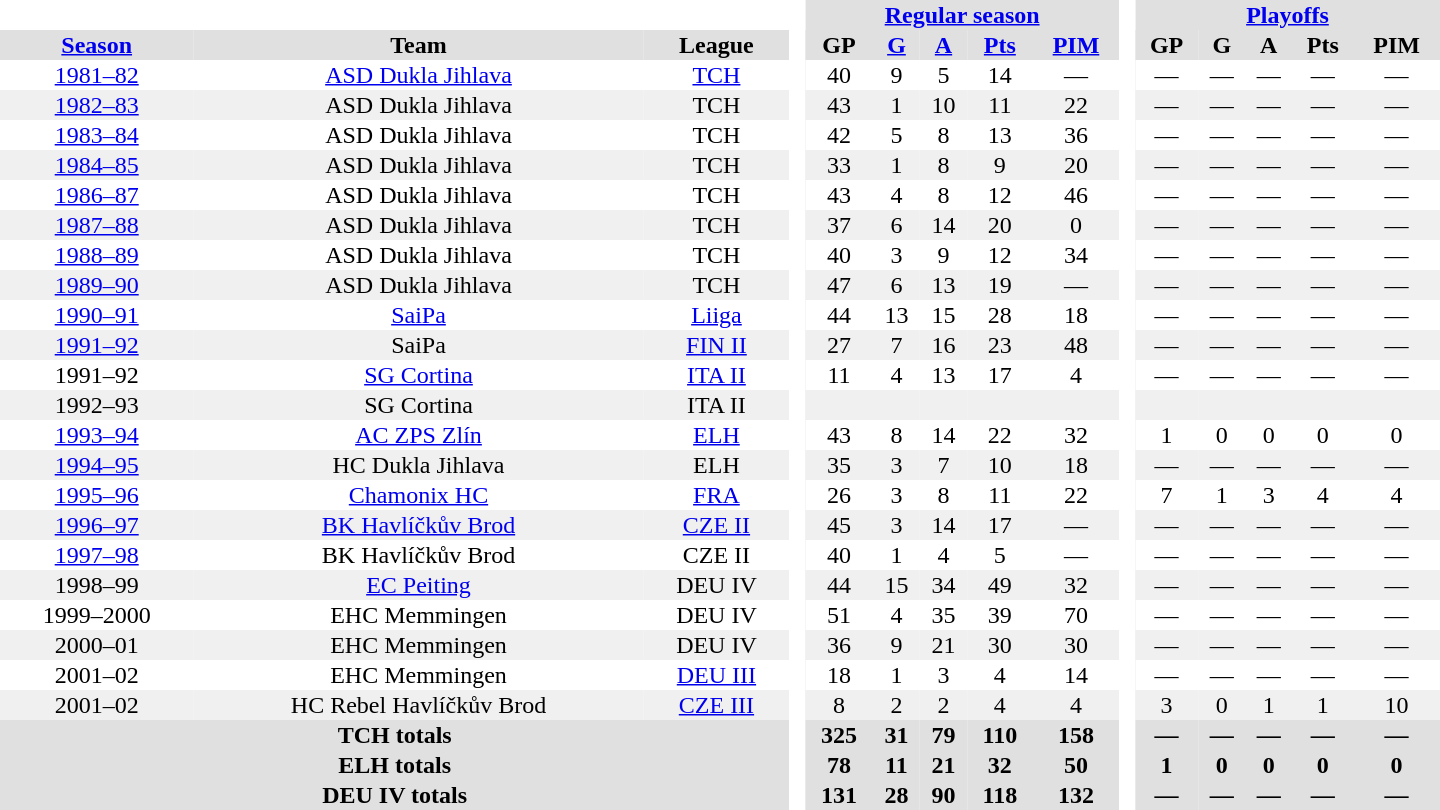<table border="0" cellpadding="1" cellspacing="0" style="text-align:center; width:60em">
<tr bgcolor="#e0e0e0">
<th colspan="3" bgcolor="#ffffff"> </th>
<th rowspan="99" bgcolor="#ffffff"> </th>
<th colspan="5"><a href='#'>Regular season</a></th>
<th rowspan="99" bgcolor="#ffffff"> </th>
<th colspan="5"><a href='#'>Playoffs</a></th>
</tr>
<tr bgcolor="#e0e0e0">
<th><a href='#'>Season</a></th>
<th>Team</th>
<th>League</th>
<th>GP</th>
<th><a href='#'>G</a></th>
<th><a href='#'>A</a></th>
<th><a href='#'>Pts</a></th>
<th><a href='#'>PIM</a></th>
<th>GP</th>
<th>G</th>
<th>A</th>
<th>Pts</th>
<th>PIM</th>
</tr>
<tr>
<td><a href='#'>1981–82</a></td>
<td><a href='#'>ASD Dukla Jihlava</a></td>
<td><a href='#'>TCH</a></td>
<td>40</td>
<td>9</td>
<td>5</td>
<td>14</td>
<td>—</td>
<td>—</td>
<td>—</td>
<td>—</td>
<td>—</td>
<td>—</td>
</tr>
<tr bgcolor="#f0f0f0">
<td><a href='#'>1982–83</a></td>
<td>ASD Dukla Jihlava</td>
<td>TCH</td>
<td>43</td>
<td>1</td>
<td>10</td>
<td>11</td>
<td>22</td>
<td>—</td>
<td>—</td>
<td>—</td>
<td>—</td>
<td>—</td>
</tr>
<tr>
<td><a href='#'>1983–84</a></td>
<td>ASD Dukla Jihlava</td>
<td>TCH</td>
<td>42</td>
<td>5</td>
<td>8</td>
<td>13</td>
<td>36</td>
<td>—</td>
<td>—</td>
<td>—</td>
<td>—</td>
<td>—</td>
</tr>
<tr bgcolor="#f0f0f0">
<td><a href='#'>1984–85</a></td>
<td>ASD Dukla Jihlava</td>
<td>TCH</td>
<td>33</td>
<td>1</td>
<td>8</td>
<td>9</td>
<td>20</td>
<td>—</td>
<td>—</td>
<td>—</td>
<td>—</td>
<td>—</td>
</tr>
<tr>
<td><a href='#'>1986–87</a></td>
<td>ASD Dukla Jihlava</td>
<td>TCH</td>
<td>43</td>
<td>4</td>
<td>8</td>
<td>12</td>
<td>46</td>
<td>—</td>
<td>—</td>
<td>—</td>
<td>—</td>
<td>—</td>
</tr>
<tr bgcolor="#f0f0f0">
<td><a href='#'>1987–88</a></td>
<td>ASD Dukla Jihlava</td>
<td>TCH</td>
<td>37</td>
<td>6</td>
<td>14</td>
<td>20</td>
<td>0</td>
<td>—</td>
<td>—</td>
<td>—</td>
<td>—</td>
<td>—</td>
</tr>
<tr>
<td><a href='#'>1988–89</a></td>
<td>ASD Dukla Jihlava</td>
<td>TCH</td>
<td>40</td>
<td>3</td>
<td>9</td>
<td>12</td>
<td>34</td>
<td>—</td>
<td>—</td>
<td>—</td>
<td>—</td>
<td>—</td>
</tr>
<tr bgcolor="#f0f0f0">
<td><a href='#'>1989–90</a></td>
<td>ASD Dukla Jihlava</td>
<td>TCH</td>
<td>47</td>
<td>6</td>
<td>13</td>
<td>19</td>
<td>—</td>
<td>—</td>
<td>—</td>
<td>—</td>
<td>—</td>
<td>—</td>
</tr>
<tr>
<td><a href='#'>1990–91</a></td>
<td><a href='#'>SaiPa</a></td>
<td><a href='#'>Liiga</a></td>
<td>44</td>
<td>13</td>
<td>15</td>
<td>28</td>
<td>18</td>
<td>—</td>
<td>—</td>
<td>—</td>
<td>—</td>
<td>—</td>
</tr>
<tr bgcolor="#f0f0f0">
<td><a href='#'>1991–92</a></td>
<td>SaiPa</td>
<td><a href='#'>FIN II</a></td>
<td>27</td>
<td>7</td>
<td>16</td>
<td>23</td>
<td>48</td>
<td>—</td>
<td>—</td>
<td>—</td>
<td>—</td>
<td>—</td>
</tr>
<tr>
<td>1991–92</td>
<td><a href='#'>SG Cortina</a></td>
<td><a href='#'>ITA II</a></td>
<td>11</td>
<td>4</td>
<td>13</td>
<td>17</td>
<td>4</td>
<td>—</td>
<td>—</td>
<td>—</td>
<td>—</td>
<td>—</td>
</tr>
<tr bgcolor="#f0f0f0">
<td>1992–93</td>
<td>SG Cortina</td>
<td>ITA II</td>
<td></td>
<td></td>
<td></td>
<td></td>
<td></td>
<td></td>
<td></td>
<td></td>
<td></td>
<td></td>
</tr>
<tr>
<td><a href='#'>1993–94</a></td>
<td><a href='#'>AC ZPS Zlín</a></td>
<td><a href='#'>ELH</a></td>
<td>43</td>
<td>8</td>
<td>14</td>
<td>22</td>
<td>32</td>
<td>1</td>
<td>0</td>
<td>0</td>
<td>0</td>
<td>0</td>
</tr>
<tr bgcolor="#f0f0f0">
<td><a href='#'>1994–95</a></td>
<td>HC Dukla Jihlava</td>
<td>ELH</td>
<td>35</td>
<td>3</td>
<td>7</td>
<td>10</td>
<td>18</td>
<td>—</td>
<td>—</td>
<td>—</td>
<td>—</td>
<td>—</td>
</tr>
<tr>
<td><a href='#'>1995–96</a></td>
<td><a href='#'>Chamonix HC</a></td>
<td><a href='#'>FRA</a></td>
<td>26</td>
<td>3</td>
<td>8</td>
<td>11</td>
<td>22</td>
<td>7</td>
<td>1</td>
<td>3</td>
<td>4</td>
<td>4</td>
</tr>
<tr bgcolor="#f0f0f0">
<td><a href='#'>1996–97</a></td>
<td><a href='#'>BK Havlíčkův Brod</a></td>
<td><a href='#'>CZE II</a></td>
<td>45</td>
<td>3</td>
<td>14</td>
<td>17</td>
<td>—</td>
<td>—</td>
<td>—</td>
<td>—</td>
<td>—</td>
<td>—</td>
</tr>
<tr>
<td><a href='#'>1997–98</a></td>
<td>BK Havlíčkův Brod</td>
<td>CZE II</td>
<td>40</td>
<td>1</td>
<td>4</td>
<td>5</td>
<td>—</td>
<td>—</td>
<td>—</td>
<td>—</td>
<td>—</td>
<td>—</td>
</tr>
<tr bgcolor="#f0f0f0">
<td>1998–99</td>
<td><a href='#'>EC Peiting</a></td>
<td>DEU IV</td>
<td>44</td>
<td>15</td>
<td>34</td>
<td>49</td>
<td>32</td>
<td>—</td>
<td>—</td>
<td>—</td>
<td>—</td>
<td>—</td>
</tr>
<tr>
<td>1999–2000</td>
<td>EHC Memmingen</td>
<td>DEU IV</td>
<td>51</td>
<td>4</td>
<td>35</td>
<td>39</td>
<td>70</td>
<td>—</td>
<td>—</td>
<td>—</td>
<td>—</td>
<td>—</td>
</tr>
<tr bgcolor="#f0f0f0">
<td>2000–01</td>
<td>EHC Memmingen</td>
<td>DEU IV</td>
<td>36</td>
<td>9</td>
<td>21</td>
<td>30</td>
<td>30</td>
<td>—</td>
<td>—</td>
<td>—</td>
<td>—</td>
<td>—</td>
</tr>
<tr>
<td>2001–02</td>
<td>EHC Memmingen</td>
<td><a href='#'>DEU III</a></td>
<td>18</td>
<td>1</td>
<td>3</td>
<td>4</td>
<td>14</td>
<td>—</td>
<td>—</td>
<td>—</td>
<td>—</td>
<td>—</td>
</tr>
<tr bgcolor="#f0f0f0">
<td>2001–02</td>
<td>HC Rebel Havlíčkův Brod</td>
<td><a href='#'>CZE III</a></td>
<td>8</td>
<td>2</td>
<td>2</td>
<td>4</td>
<td>4</td>
<td>3</td>
<td>0</td>
<td>1</td>
<td>1</td>
<td>10</td>
</tr>
<tr bgcolor="#e0e0e0">
<th colspan="3">TCH totals</th>
<th>325</th>
<th>31</th>
<th>79</th>
<th>110</th>
<th>158</th>
<th>—</th>
<th>—</th>
<th>—</th>
<th>—</th>
<th>—</th>
</tr>
<tr bgcolor="#e0e0e0">
<th colspan="3">ELH totals</th>
<th>78</th>
<th>11</th>
<th>21</th>
<th>32</th>
<th>50</th>
<th>1</th>
<th>0</th>
<th>0</th>
<th>0</th>
<th>0</th>
</tr>
<tr bgcolor="#e0e0e0">
<th colspan="3">DEU IV totals</th>
<th>131</th>
<th>28</th>
<th>90</th>
<th>118</th>
<th>132</th>
<th>—</th>
<th>—</th>
<th>—</th>
<th>—</th>
<th>—</th>
</tr>
</table>
